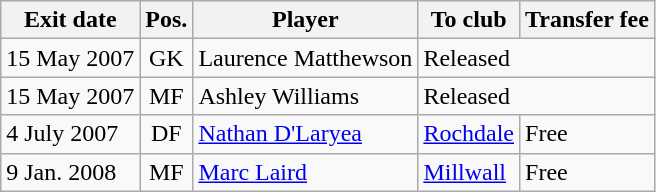<table class="wikitable">
<tr>
<th>Exit date</th>
<th>Pos.</th>
<th>Player</th>
<th>To club</th>
<th>Transfer fee</th>
</tr>
<tr>
<td>15 May 2007</td>
<td align="center">GK</td>
<td> Laurence Matthewson</td>
<td colspan="2">Released</td>
</tr>
<tr>
<td>15 May 2007</td>
<td align="center">MF</td>
<td> Ashley Williams</td>
<td colspan="2">Released</td>
</tr>
<tr>
<td>4 July 2007</td>
<td align="center">DF</td>
<td> <a href='#'>Nathan D'Laryea</a></td>
<td> <a href='#'>Rochdale</a></td>
<td>Free</td>
</tr>
<tr>
<td>9 Jan. 2008</td>
<td align="center">MF</td>
<td> <a href='#'>Marc Laird</a></td>
<td> <a href='#'>Millwall</a></td>
<td>Free</td>
</tr>
</table>
